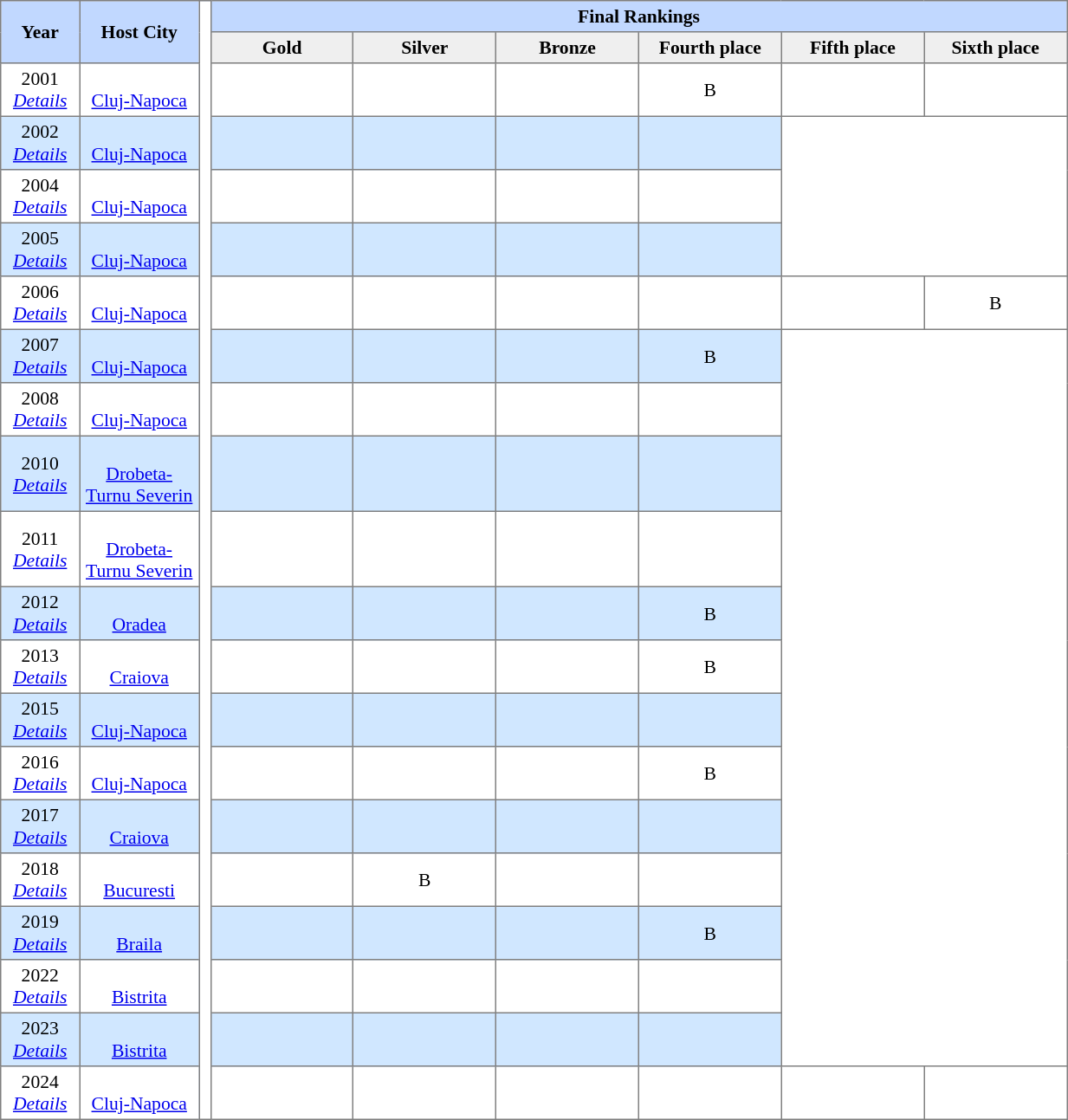<table border=1 style="border-collapse:collapse; font-size:90%;" cellpadding=3 cellspacing=0 width=65%>
<tr bgcolor=#C1D8FF>
<th rowspan=2 width=3%>Year</th>
<th rowspan=2 width=7.5%>Host City</th>
<th width=0.5% rowspan=21 bgcolor=ffffff></th>
<th colspan=6>Final Rankings</th>
</tr>
<tr bgcolor=#EFEFEF>
<th width=9%>Gold</th>
<th width=9%>Silver</th>
<th width=9%>Bronze</th>
<th width=9%>Fourth place</th>
<th width=9%>Fifth place</th>
<th width=9%>Sixth place</th>
</tr>
<tr align=center>
<td>2001 <br> <em><a href='#'>Details</a></em></td>
<td><br><a href='#'>Cluj-Napoca</a></td>
<td><strong></strong></td>
<td></td>
<td></td>
<td> B</td>
<td></td>
<td></td>
</tr>
<tr align=center bgcolor=#D0E7FF>
<td>2002 <br> <em><a href='#'>Details</a></em></td>
<td><br><a href='#'>Cluj-Napoca</a></td>
<td><strong></strong></td>
<td></td>
<td></td>
<td></td>
</tr>
<tr align=center>
<td>2004 <br> <em><a href='#'>Details</a></em></td>
<td><br><a href='#'>Cluj-Napoca</a></td>
<td><strong></strong></td>
<td></td>
<td></td>
<td></td>
</tr>
<tr align=center bgcolor=#D0E7FF>
<td>2005 <br> <em><a href='#'>Details</a></em></td>
<td><br><a href='#'>Cluj-Napoca</a></td>
<td><strong></strong></td>
<td></td>
<td></td>
<td></td>
</tr>
<tr align=center>
<td>2006 <br> <em><a href='#'>Details</a></em></td>
<td><br><a href='#'>Cluj-Napoca</a></td>
<td><strong></strong></td>
<td></td>
<td></td>
<td></td>
<td></td>
<td> B</td>
</tr>
<tr align=center bgcolor=#D0E7FF>
<td>2007 <br> <em><a href='#'>Details</a></em></td>
<td><br><a href='#'>Cluj-Napoca</a></td>
<td><strong></strong></td>
<td></td>
<td></td>
<td> B</td>
</tr>
<tr align=center>
<td>2008 <br> <em><a href='#'>Details</a></em></td>
<td><br><a href='#'>Cluj-Napoca</a></td>
<td><strong></strong></td>
<td></td>
<td></td>
<td></td>
</tr>
<tr align=center bgcolor=#D0E7FF>
<td>2010 <br> <em><a href='#'>Details</a></em></td>
<td><br><a href='#'>Drobeta-Turnu Severin</a></td>
<td><strong></strong></td>
<td></td>
<td></td>
<td></td>
</tr>
<tr align=center>
<td>2011 <br> <em><a href='#'>Details</a></em></td>
<td><br><a href='#'>Drobeta-Turnu Severin</a></td>
<td><strong></strong></td>
<td></td>
<td></td>
<td></td>
</tr>
<tr align=center bgcolor=#D0E7FF>
<td>2012 <br> <em><a href='#'>Details</a></em></td>
<td><br><a href='#'>Oradea</a></td>
<td><strong></strong></td>
<td></td>
<td></td>
<td> B</td>
</tr>
<tr align=center>
<td>2013 <br> <em><a href='#'>Details</a></em></td>
<td><br><a href='#'>Craiova</a></td>
<td><strong></strong></td>
<td></td>
<td></td>
<td> B</td>
</tr>
<tr align=center bgcolor=#D0E7FF>
<td>2015 <br> <em><a href='#'>Details</a></em></td>
<td><br><a href='#'>Cluj-Napoca</a></td>
<td><strong></strong></td>
<td></td>
<td></td>
<td></td>
</tr>
<tr align=center>
<td>2016 <br> <em><a href='#'>Details</a></em></td>
<td><br><a href='#'>Cluj-Napoca</a></td>
<td><strong></strong></td>
<td></td>
<td></td>
<td> B</td>
</tr>
<tr align=center bgcolor=#D0E7FF>
<td>2017 <br> <em><a href='#'>Details</a></em></td>
<td><br><a href='#'>Craiova</a></td>
<td><strong></strong></td>
<td></td>
<td></td>
<td></td>
</tr>
<tr align=center>
<td>2018 <br> <em><a href='#'>Details</a></em></td>
<td><br><a href='#'>Bucuresti</a></td>
<td><strong></strong></td>
<td> B</td>
<td></td>
<td></td>
</tr>
<tr align=center bgcolor=#D0E7FF>
<td>2019 <br> <em><a href='#'>Details</a></em></td>
<td><br><a href='#'>Braila</a></td>
<td><strong></strong></td>
<td></td>
<td></td>
<td> B</td>
</tr>
<tr align=center>
<td>2022 <br> <em><a href='#'>Details</a></em></td>
<td><br><a href='#'>Bistrita</a></td>
<td><strong></strong></td>
<td></td>
<td></td>
<td></td>
</tr>
<tr align=center bgcolor=#D0E7FF>
<td>2023 <br> <em><a href='#'>Details</a></em></td>
<td><br><a href='#'>Bistrita</a></td>
<td><strong></strong></td>
<td></td>
<td></td>
<td></td>
</tr>
<tr align=center>
<td>2024 <br> <em><a href='#'>Details</a></em></td>
<td><br><a href='#'>Cluj-Napoca</a></td>
<td><strong></strong></td>
<td></td>
<td></td>
<td></td>
<td></td>
<td></td>
</tr>
</table>
